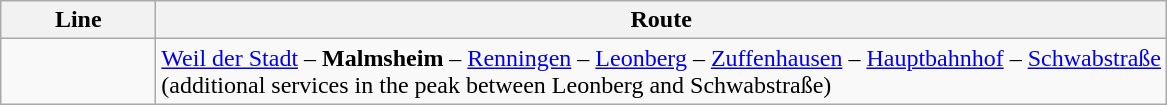<table class="wikitable">
<tr>
<th style="width:6em">Line</th>
<th>Route</th>
</tr>
<tr>
<td align="center"></td>
<td><a href='#'>Weil der Stadt</a> – <strong>Malmsheim</strong> – <a href='#'>Renningen</a> – <a href='#'>Leonberg</a>  –  <a href='#'>Zuffenhausen</a> – <a href='#'>Hauptbahnhof</a> – <a href='#'>Schwabstraße</a><br>(additional services in the peak between Leonberg and Schwabstraße)</td>
</tr>
</table>
